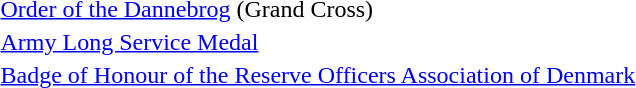<table>
<tr>
<td></td>
<td><a href='#'>Order of the Dannebrog</a> (Grand Cross)</td>
</tr>
<tr>
<td></td>
<td><a href='#'>Army Long Service Medal</a></td>
</tr>
<tr>
<td></td>
<td><a href='#'>Badge of Honour of the Reserve Officers Association of Denmark</a></td>
</tr>
</table>
